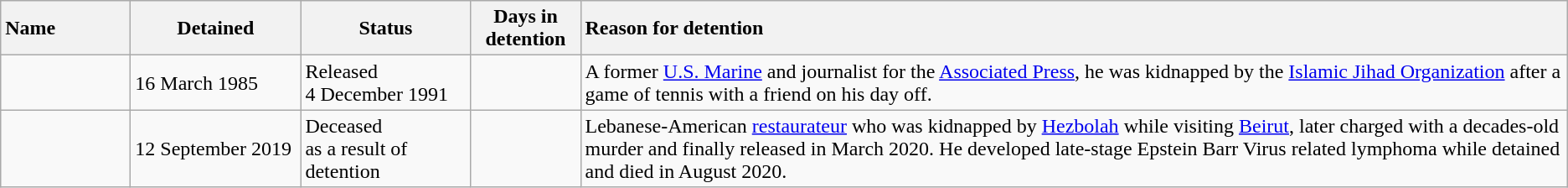<table class="wikitable defaultleft col2center col3center col4center col5left sortable">
<tr>
<th style="text-align: left; width: 6em;">Name</th>
<th style="width: 8em;">Detained</th>
<th style="width: 8em;">Status</th>
<th style="width: 5em;">Days in detention</th>
<th class="unsortable" style="text-align: left;">Reason for detention</th>
</tr>
<tr>
<td></td>
<td>16 March 1985</td>
<td>Released <br>4 December 1991</td>
<td></td>
<td>A former <a href='#'>U.S. Marine</a> and journalist for the <a href='#'>Associated Press</a>, he was kidnapped by the <a href='#'>Islamic Jihad Organization</a> after a game of tennis with a friend on his day off.</td>
</tr>
<tr>
<td></td>
<td>12 September 2019</td>
<td>Deceased <br>as a result of detention</td>
<td></td>
<td>Lebanese-American <a href='#'>restaurateur</a> who was kidnapped by <a href='#'>Hezbolah</a> while visiting <a href='#'>Beirut</a>, later charged with a decades-old murder and finally released in March 2020. He developed late-stage Epstein Barr Virus related lymphoma while detained and died in August 2020.</td>
</tr>
</table>
